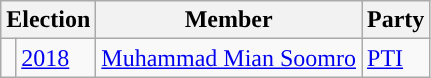<table class="wikitable">
<tr>
<th colspan="2">Election</th>
<th>Member</th>
<th>Party</th>
</tr>
<tr>
<td style="background-color: "></td>
<td><a href='#'>2018</a></td>
<td><a href='#'>Muhammad Mian Soomro</a></td>
<td><a href='#'>PTI</a></td>
</tr>
</table>
